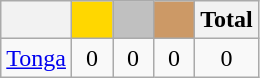<table class="wikitable">
<tr>
<th></th>
<th style="background-color:gold">        </th>
<th style="background-color:silver">      </th>
<th style="background-color:#CC9966">      </th>
<th>Total</th>
</tr>
<tr align="center">
<td> <a href='#'>Tonga</a></td>
<td>0</td>
<td>0</td>
<td>0</td>
<td>0</td>
</tr>
</table>
